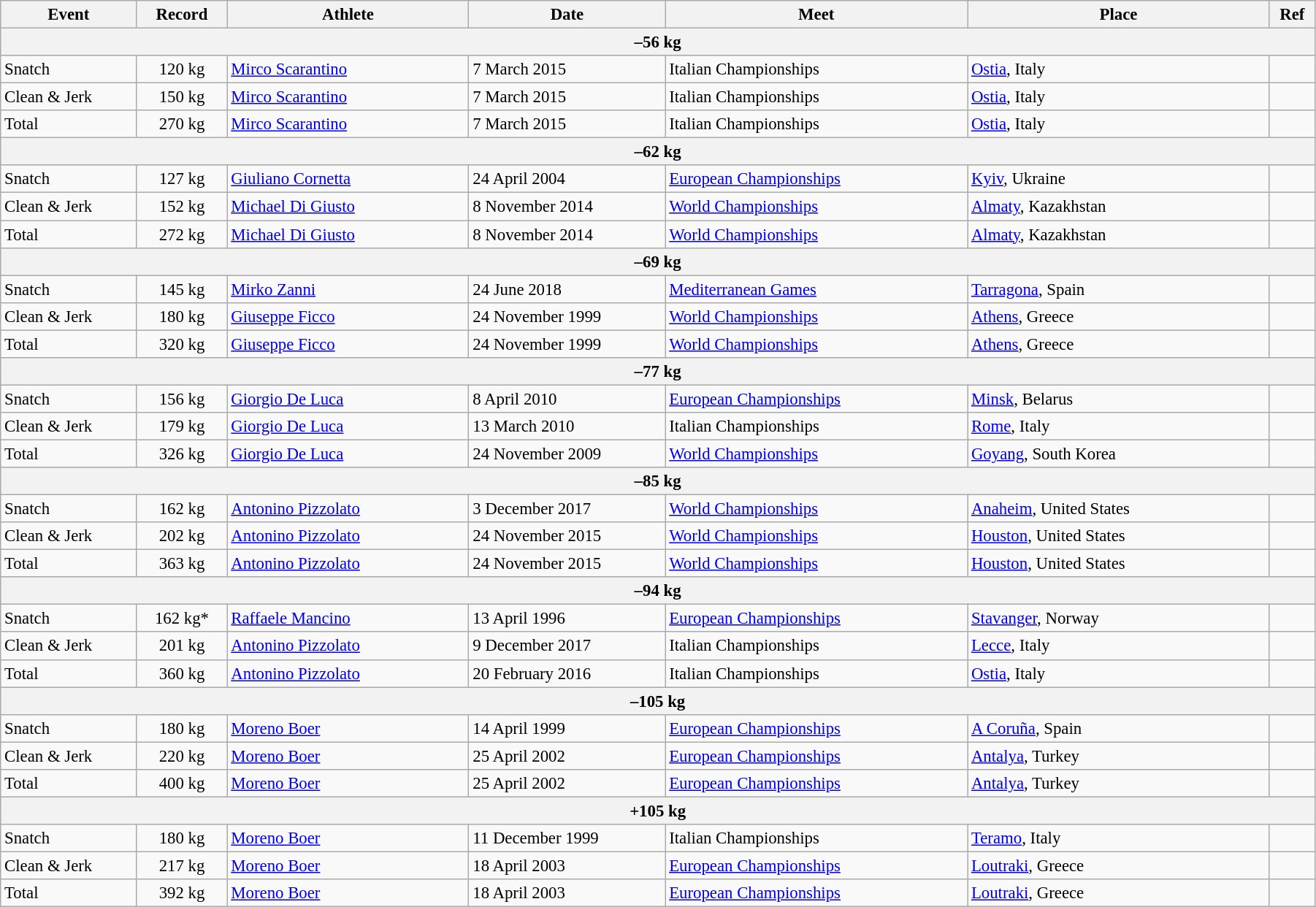<table class="wikitable" style="font-size:95%; width: 95%;">
<tr>
<th width=9%>Event</th>
<th width=6%>Record</th>
<th width=16%>Athlete</th>
<th width=13%>Date</th>
<th width=20%>Meet</th>
<th width=20%>Place</th>
<th width=3%>Ref</th>
</tr>
<tr bgcolor="#DDDDDD">
<th colspan="7">–56 kg</th>
</tr>
<tr>
<td>Snatch</td>
<td align="center">120 kg</td>
<td><a href='#'>Mirco Scarantino</a></td>
<td>7 March 2015</td>
<td>Italian Championships</td>
<td><a href='#'>Ostia</a>, Italy</td>
<td></td>
</tr>
<tr>
<td>Clean & Jerk</td>
<td align="center">150 kg</td>
<td><a href='#'>Mirco Scarantino</a></td>
<td>7 March 2015</td>
<td>Italian Championships</td>
<td><a href='#'>Ostia</a>, Italy</td>
<td></td>
</tr>
<tr>
<td>Total</td>
<td align="center">270 kg</td>
<td><a href='#'>Mirco Scarantino</a></td>
<td>7 March 2015</td>
<td>Italian Championships</td>
<td><a href='#'>Ostia</a>, Italy</td>
<td></td>
</tr>
<tr bgcolor="#DDDDDD">
<th colspan="7">–62 kg</th>
</tr>
<tr>
<td>Snatch</td>
<td align="center">127 kg</td>
<td><a href='#'>Giuliano Cornetta</a></td>
<td>24 April 2004</td>
<td><a href='#'>European Championships</a></td>
<td><a href='#'>Kyiv</a>, Ukraine</td>
<td></td>
</tr>
<tr>
<td>Clean & Jerk</td>
<td align="center">152 kg</td>
<td><a href='#'>Michael Di Giusto</a></td>
<td>8 November 2014</td>
<td><a href='#'>World Championships</a></td>
<td><a href='#'>Almaty</a>, Kazakhstan</td>
<td></td>
</tr>
<tr>
<td>Total</td>
<td align="center">272 kg</td>
<td><a href='#'>Michael Di Giusto</a></td>
<td>8 November 2014</td>
<td><a href='#'>World Championships</a></td>
<td><a href='#'>Almaty</a>, Kazakhstan</td>
<td></td>
</tr>
<tr bgcolor="#DDDDDD">
<th colspan="7">–69 kg</th>
</tr>
<tr>
<td>Snatch</td>
<td align="center">145 kg</td>
<td><a href='#'>Mirko Zanni</a></td>
<td>24 June 2018</td>
<td><a href='#'>Mediterranean Games</a></td>
<td><a href='#'>Tarragona</a>, Spain</td>
<td></td>
</tr>
<tr>
<td>Clean & Jerk</td>
<td align="center">180 kg</td>
<td><a href='#'>Giuseppe Ficco</a></td>
<td>24 November 1999</td>
<td><a href='#'>World Championships</a></td>
<td><a href='#'>Athens</a>, Greece</td>
<td></td>
</tr>
<tr>
<td>Total</td>
<td align="center">320 kg</td>
<td><a href='#'>Giuseppe Ficco</a></td>
<td>24 November 1999</td>
<td><a href='#'>World Championships</a></td>
<td><a href='#'>Athens</a>, Greece</td>
<td></td>
</tr>
<tr bgcolor="#DDDDDD">
<th colspan="7">–77 kg</th>
</tr>
<tr>
<td>Snatch</td>
<td align="center">156 kg</td>
<td><a href='#'>Giorgio De Luca</a></td>
<td>8 April 2010</td>
<td><a href='#'>European Championships</a></td>
<td><a href='#'>Minsk</a>, Belarus</td>
<td></td>
</tr>
<tr>
<td>Clean & Jerk</td>
<td align="center">179 kg</td>
<td><a href='#'>Giorgio De Luca</a></td>
<td>13 March 2010</td>
<td>Italian Championships</td>
<td><a href='#'>Rome</a>, Italy</td>
<td></td>
</tr>
<tr>
<td>Total</td>
<td align="center">326 kg</td>
<td><a href='#'>Giorgio De Luca</a></td>
<td>24 November 2009</td>
<td><a href='#'>World Championships</a></td>
<td><a href='#'>Goyang</a>, South Korea</td>
<td></td>
</tr>
<tr bgcolor="#DDDDDD">
<th colspan="7">–85 kg</th>
</tr>
<tr>
<td>Snatch</td>
<td align="center">162 kg</td>
<td><a href='#'>Antonino Pizzolato</a></td>
<td>3 December 2017</td>
<td><a href='#'>World Championships</a></td>
<td><a href='#'>Anaheim</a>, United States</td>
<td></td>
</tr>
<tr>
<td>Clean & Jerk</td>
<td align="center">202 kg</td>
<td><a href='#'>Antonino Pizzolato</a></td>
<td>24 November 2015</td>
<td><a href='#'>World Championships</a></td>
<td><a href='#'>Houston</a>, United States</td>
<td></td>
</tr>
<tr>
<td>Total</td>
<td align="center">363 kg</td>
<td><a href='#'>Antonino Pizzolato</a></td>
<td>24 November 2015</td>
<td><a href='#'>World Championships</a></td>
<td><a href='#'>Houston</a>, United States</td>
<td></td>
</tr>
<tr bgcolor="#DDDDDD">
<th colspan="7">–94 kg</th>
</tr>
<tr>
<td>Snatch</td>
<td align="center">162 kg*</td>
<td><a href='#'>Raffaele Mancino</a></td>
<td>13 April 1996</td>
<td><a href='#'>European Championships</a></td>
<td><a href='#'>Stavanger</a>, Norway</td>
<td></td>
</tr>
<tr>
<td>Clean & Jerk</td>
<td align="center">201 kg</td>
<td><a href='#'>Antonino Pizzolato</a></td>
<td>9 December 2017</td>
<td>Italian Championships</td>
<td><a href='#'>Lecce</a>, Italy</td>
<td></td>
</tr>
<tr>
<td>Total</td>
<td align="center">360 kg</td>
<td><a href='#'>Antonino Pizzolato</a></td>
<td>20 February 2016</td>
<td>Italian Championships</td>
<td><a href='#'>Ostia</a>, Italy</td>
<td></td>
</tr>
<tr bgcolor="#DDDDDD">
<th colspan="7">–105 kg</th>
</tr>
<tr>
<td>Snatch</td>
<td align="center">180 kg</td>
<td><a href='#'>Moreno Boer</a></td>
<td>14 April 1999</td>
<td><a href='#'>European Championships</a></td>
<td><a href='#'>A Coruña</a>, Spain</td>
<td></td>
</tr>
<tr>
<td>Clean & Jerk</td>
<td align="center">220 kg</td>
<td><a href='#'>Moreno Boer</a></td>
<td>25 April 2002</td>
<td><a href='#'>European Championships</a></td>
<td><a href='#'>Antalya</a>, Turkey</td>
<td></td>
</tr>
<tr>
<td>Total</td>
<td align="center">400 kg</td>
<td><a href='#'>Moreno Boer</a></td>
<td>25 April 2002</td>
<td><a href='#'>European Championships</a></td>
<td><a href='#'>Antalya</a>, Turkey</td>
<td></td>
</tr>
<tr bgcolor="#DDDDDD">
<th colspan="7">+105 kg</th>
</tr>
<tr>
<td>Snatch</td>
<td align="center">180 kg</td>
<td><a href='#'>Moreno Boer</a></td>
<td>11 December 1999</td>
<td>Italian Championships</td>
<td><a href='#'>Teramo</a>, Italy</td>
<td></td>
</tr>
<tr>
<td>Clean & Jerk</td>
<td align="center">217 kg</td>
<td><a href='#'>Moreno Boer</a></td>
<td>18 April 2003</td>
<td><a href='#'>European Championships</a></td>
<td><a href='#'>Loutraki</a>, Greece</td>
<td></td>
</tr>
<tr>
<td>Total</td>
<td align="center">392 kg</td>
<td><a href='#'>Moreno Boer</a></td>
<td>18 April 2003</td>
<td><a href='#'>European Championships</a></td>
<td><a href='#'>Loutraki</a>, Greece</td>
<td></td>
</tr>
</table>
